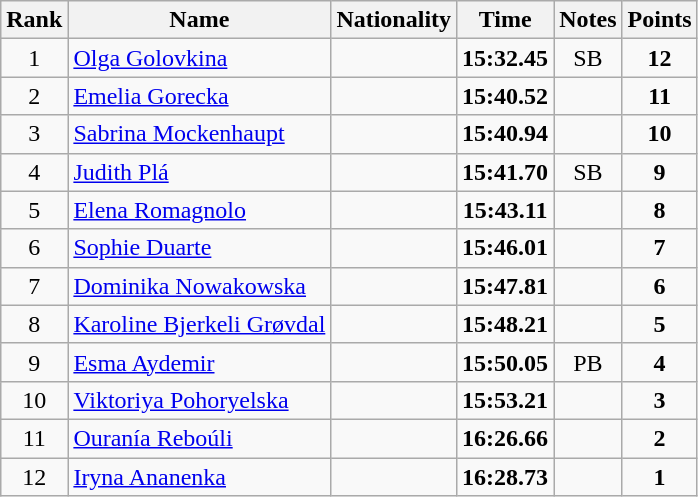<table class="wikitable sortable" style="text-align:center">
<tr>
<th>Rank</th>
<th>Name</th>
<th>Nationality</th>
<th>Time</th>
<th>Notes</th>
<th>Points</th>
</tr>
<tr>
<td>1</td>
<td align=left><a href='#'>Olga Golovkina</a></td>
<td align=left></td>
<td><strong>15:32.45</strong></td>
<td>SB</td>
<td><strong>12</strong></td>
</tr>
<tr>
<td>2</td>
<td align=left><a href='#'>Emelia Gorecka</a></td>
<td align=left></td>
<td><strong>15:40.52</strong></td>
<td></td>
<td><strong>11</strong></td>
</tr>
<tr>
<td>3</td>
<td align=left><a href='#'>Sabrina Mockenhaupt</a></td>
<td align=left></td>
<td><strong>15:40.94</strong></td>
<td></td>
<td><strong>10</strong></td>
</tr>
<tr>
<td>4</td>
<td align=left><a href='#'>Judith Plá</a></td>
<td align=left></td>
<td><strong>15:41.70</strong></td>
<td>SB</td>
<td><strong>9</strong></td>
</tr>
<tr>
<td>5</td>
<td align=left><a href='#'>Elena Romagnolo</a></td>
<td align=left></td>
<td><strong>15:43.11</strong></td>
<td></td>
<td><strong>8</strong></td>
</tr>
<tr>
<td>6</td>
<td align=left><a href='#'>Sophie Duarte</a></td>
<td align=left></td>
<td><strong>15:46.01</strong></td>
<td></td>
<td><strong>7</strong></td>
</tr>
<tr>
<td>7</td>
<td align=left><a href='#'>Dominika Nowakowska</a></td>
<td align=left></td>
<td><strong>15:47.81</strong></td>
<td></td>
<td><strong>6</strong></td>
</tr>
<tr>
<td>8</td>
<td align=left><a href='#'>Karoline Bjerkeli Grøvdal</a></td>
<td align=left></td>
<td><strong>15:48.21</strong></td>
<td></td>
<td><strong>5</strong></td>
</tr>
<tr>
<td>9</td>
<td align=left><a href='#'>Esma Aydemir</a></td>
<td align=left></td>
<td><strong>15:50.05</strong></td>
<td>PB</td>
<td><strong>4</strong></td>
</tr>
<tr>
<td>10</td>
<td align=left><a href='#'>Viktoriya Pohoryelska</a></td>
<td align=left></td>
<td><strong>15:53.21</strong></td>
<td></td>
<td><strong>3</strong></td>
</tr>
<tr>
<td>11</td>
<td align=left><a href='#'>Ouranía Reboúli</a></td>
<td align=left></td>
<td><strong>16:26.66</strong></td>
<td></td>
<td><strong>2</strong></td>
</tr>
<tr>
<td>12</td>
<td align=left><a href='#'>Iryna Ananenka</a></td>
<td align=left></td>
<td><strong>16:28.73</strong></td>
<td></td>
<td><strong>1</strong></td>
</tr>
</table>
